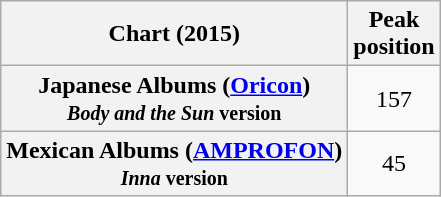<table class="wikitable plainrowheaders sortable" style="text-align:center;">
<tr>
<th scope="col">Chart (2015)</th>
<th scope="col">Peak<br>position</th>
</tr>
<tr>
<th scope="row">Japanese Albums (<a href='#'>Oricon</a>)<br><small><em>Body and the Sun</em> version</small></th>
<td>157</td>
</tr>
<tr>
<th scope="row">Mexican Albums (<a href='#'>AMPROFON</a>)<br><small><em>Inna</em> version</small></th>
<td>45</td>
</tr>
</table>
